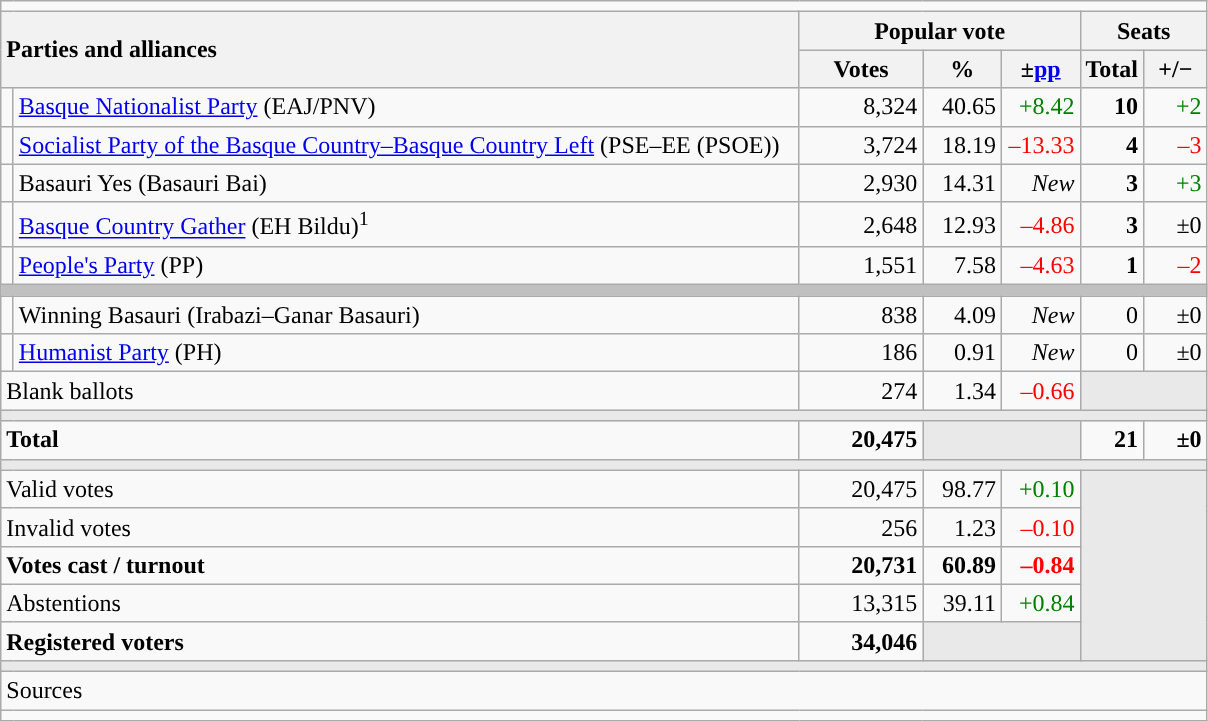<table class="wikitable" style="text-align:right;">
<tr>
<td colspan="7"></td>
</tr>
<tr>
<th style="text-align:left;" rowspan="2" colspan="2" width="525">Parties and alliances</th>
<th colspan="3">Popular vote</th>
<th colspan="2">Seats</th>
</tr>
<tr>
<th width="75">Votes</th>
<th width="45">%</th>
<th width="45">±<a href='#'>pp</a></th>
<th width="35">Total</th>
<th width="35">+/−</th>
</tr>
<tr>
<td width="1" style="color:inherit;background:"></td>
<td align="left"><a href='#'>Basque Nationalist Party</a> (EAJ/PNV)</td>
<td>8,324</td>
<td>40.65</td>
<td style="color:green;">+8.42</td>
<td><strong>10</strong></td>
<td style="color:green;">+2</td>
</tr>
<tr>
<td style="color:inherit;background:"></td>
<td align="left"><a href='#'>Socialist Party of the Basque Country–Basque Country Left</a> (PSE–EE (PSOE))</td>
<td>3,724</td>
<td>18.19</td>
<td style="color:red;">–13.33</td>
<td><strong>4</strong></td>
<td style="color:red;">–3</td>
</tr>
<tr>
<td style="color:inherit;background:"></td>
<td align="left">Basauri Yes (Basauri Bai)</td>
<td>2,930</td>
<td>14.31</td>
<td><em>New</em></td>
<td><strong>3</strong></td>
<td style="color:green;">+3</td>
</tr>
<tr>
<td style="color:inherit;background:"></td>
<td align="left"><a href='#'>Basque Country Gather</a> (EH Bildu)<sup>1</sup></td>
<td>2,648</td>
<td>12.93</td>
<td style="color:red;">–4.86</td>
<td><strong>3</strong></td>
<td>±0</td>
</tr>
<tr>
<td style="color:inherit;background:"></td>
<td align="left"><a href='#'>People's Party</a> (PP)</td>
<td>1,551</td>
<td>7.58</td>
<td style="color:red;">–4.63</td>
<td><strong>1</strong></td>
<td style="color:red;">–2</td>
</tr>
<tr>
<td colspan="7" bgcolor="#C0C0C0"></td>
</tr>
<tr>
<td style="color:inherit;background:"></td>
<td align="left">Winning Basauri (Irabazi–Ganar Basauri)</td>
<td>838</td>
<td>4.09</td>
<td><em>New</em></td>
<td>0</td>
<td>±0</td>
</tr>
<tr>
<td style="color:inherit;background:"></td>
<td align="left"><a href='#'>Humanist Party</a> (PH)</td>
<td>186</td>
<td>0.91</td>
<td><em>New</em></td>
<td>0</td>
<td>±0</td>
</tr>
<tr>
<td align="left" colspan="2">Blank ballots</td>
<td>274</td>
<td>1.34</td>
<td style="color:red;">–0.66</td>
<td bgcolor="#E9E9E9" colspan="2"></td>
</tr>
<tr>
<td colspan="7" bgcolor="#E9E9E9"></td>
</tr>
<tr style="font-weight:bold;">
<td align="left" colspan="2">Total</td>
<td>20,475</td>
<td bgcolor="#E9E9E9" colspan="2"></td>
<td>21</td>
<td>±0</td>
</tr>
<tr>
<td colspan="7" bgcolor="#E9E9E9"></td>
</tr>
<tr>
<td align="left" colspan="2">Valid votes</td>
<td>20,475</td>
<td>98.77</td>
<td style="color:green;">+0.10</td>
<td bgcolor="#E9E9E9" colspan="2" rowspan="5"></td>
</tr>
<tr>
<td align="left" colspan="2">Invalid votes</td>
<td>256</td>
<td>1.23</td>
<td style="color:red;">–0.10</td>
</tr>
<tr style="font-weight:bold;">
<td align="left" colspan="2">Votes cast / turnout</td>
<td>20,731</td>
<td>60.89</td>
<td style="color:red;">–0.84</td>
</tr>
<tr>
<td align="left" colspan="2">Abstentions</td>
<td>13,315</td>
<td>39.11</td>
<td style="color:green;">+0.84</td>
</tr>
<tr style="font-weight:bold;">
<td align="left" colspan="2">Registered voters</td>
<td>34,046</td>
<td bgcolor="#E9E9E9" colspan="2"></td>
</tr>
<tr>
<td colspan="7" bgcolor="#E9E9E9"></td>
</tr>
<tr>
<td align="left" colspan="7">Sources</td>
</tr>
<tr>
<td colspan="7" style="text-align:left; max-width:790px;"></td>
</tr>
</table>
